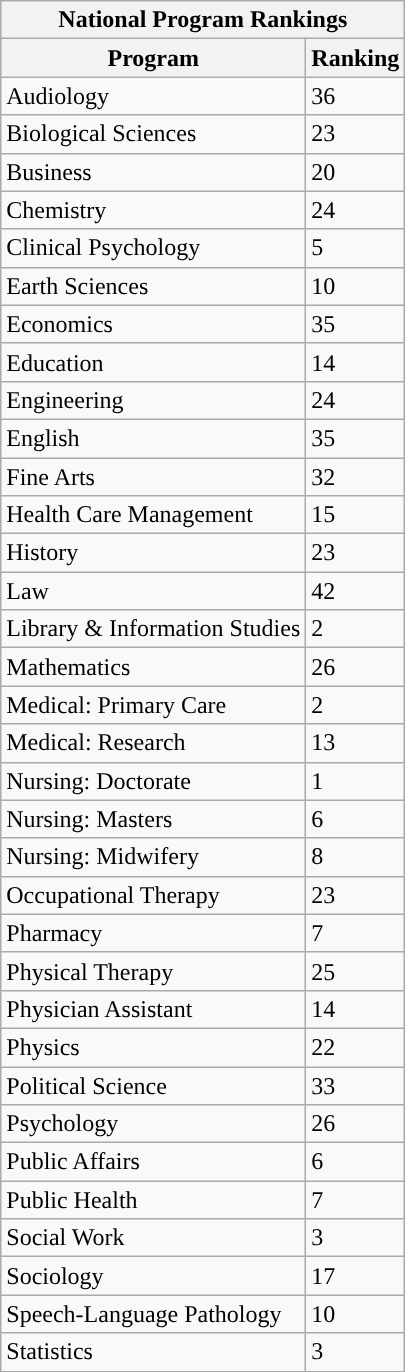<table class="wikitable sortable collapsible collapsed floatright" "text-align:center">
<tr>
<th colspan=4>National Program Rankings</th>
</tr>
<tr>
<th>Program</th>
<th>Ranking</th>
</tr>
<tr>
<td>Audiology</td>
<td>36</td>
</tr>
<tr>
<td>Biological Sciences</td>
<td>23</td>
</tr>
<tr>
<td>Business</td>
<td>20</td>
</tr>
<tr>
<td>Chemistry</td>
<td>24</td>
</tr>
<tr>
<td>Clinical Psychology</td>
<td>5</td>
</tr>
<tr>
<td>Earth Sciences</td>
<td>10</td>
</tr>
<tr>
<td>Economics</td>
<td>35</td>
</tr>
<tr>
<td>Education</td>
<td>14</td>
</tr>
<tr>
<td>Engineering</td>
<td>24</td>
</tr>
<tr>
<td>English</td>
<td>35</td>
</tr>
<tr>
<td>Fine Arts</td>
<td>32</td>
</tr>
<tr>
<td>Health Care Management</td>
<td>15</td>
</tr>
<tr>
<td>History</td>
<td>23</td>
</tr>
<tr>
<td>Law</td>
<td>42</td>
</tr>
<tr>
<td>Library & Information Studies</td>
<td>2</td>
</tr>
<tr>
<td>Mathematics</td>
<td>26</td>
</tr>
<tr>
<td>Medical: Primary Care</td>
<td>2</td>
</tr>
<tr>
<td>Medical: Research</td>
<td>13</td>
</tr>
<tr>
<td>Nursing: Doctorate</td>
<td>1</td>
</tr>
<tr>
<td>Nursing: Masters</td>
<td>6</td>
</tr>
<tr>
<td>Nursing: Midwifery</td>
<td>8</td>
</tr>
<tr>
<td>Occupational Therapy</td>
<td>23</td>
</tr>
<tr>
<td>Pharmacy</td>
<td>7</td>
</tr>
<tr>
<td>Physical Therapy</td>
<td>25</td>
</tr>
<tr>
<td>Physician Assistant</td>
<td>14</td>
</tr>
<tr>
<td>Physics</td>
<td>22</td>
</tr>
<tr>
<td>Political Science</td>
<td>33</td>
</tr>
<tr>
<td>Psychology</td>
<td>26</td>
</tr>
<tr>
<td>Public Affairs</td>
<td>6</td>
</tr>
<tr>
<td>Public Health</td>
<td>7</td>
</tr>
<tr>
<td>Social Work</td>
<td>3</td>
</tr>
<tr>
<td>Sociology</td>
<td>17</td>
</tr>
<tr>
<td>Speech-Language Pathology</td>
<td>10</td>
</tr>
<tr>
<td>Statistics</td>
<td>3</td>
</tr>
</table>
